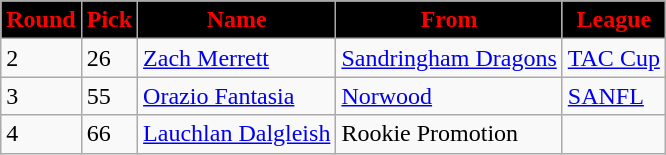<table class="wikitable">
<tr>
<th style="background:#000; color:red; text-align:center;">Round</th>
<th style="background:#000; color:red; text-align:center;">Pick</th>
<th style="background:#000; color:red; text-align:center;">Name</th>
<th style="background:#000; color:red; text-align:center;">From</th>
<th style="background:#000; color:red; text-align:center;">League</th>
</tr>
<tr>
<td>2</td>
<td>26</td>
<td><a href='#'>Zach Merrett</a></td>
<td><a href='#'>Sandringham Dragons</a></td>
<td><a href='#'>TAC Cup</a></td>
</tr>
<tr>
<td>3</td>
<td>55</td>
<td><a href='#'>Orazio Fantasia</a></td>
<td><a href='#'>Norwood</a></td>
<td><a href='#'>SANFL</a></td>
</tr>
<tr>
<td>4</td>
<td>66</td>
<td><a href='#'>Lauchlan Dalgleish</a></td>
<td>Rookie Promotion</td>
<td></td>
</tr>
</table>
